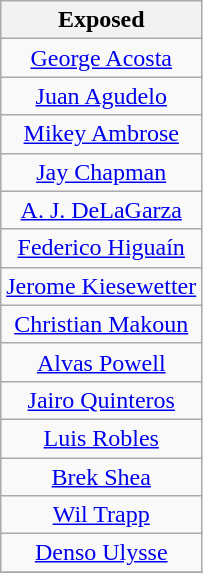<table class="wikitable" style="text-align:center">
<tr>
<th>Exposed</th>
</tr>
<tr>
<td><a href='#'>George Acosta</a></td>
</tr>
<tr>
<td><a href='#'>Juan Agudelo</a></td>
</tr>
<tr>
<td><a href='#'>Mikey Ambrose</a></td>
</tr>
<tr>
<td><a href='#'>Jay Chapman</a></td>
</tr>
<tr>
<td><a href='#'>A. J. DeLaGarza</a></td>
</tr>
<tr>
<td><a href='#'>Federico Higuaín</a></td>
</tr>
<tr>
<td><a href='#'>Jerome Kiesewetter</a></td>
</tr>
<tr>
<td><a href='#'>Christian Makoun</a></td>
</tr>
<tr>
<td><a href='#'>Alvas Powell</a></td>
</tr>
<tr>
<td><a href='#'>Jairo Quinteros</a></td>
</tr>
<tr>
<td><a href='#'>Luis Robles</a></td>
</tr>
<tr>
<td><a href='#'>Brek Shea</a></td>
</tr>
<tr>
<td><a href='#'>Wil Trapp</a></td>
</tr>
<tr>
<td><a href='#'>Denso Ulysse</a></td>
</tr>
<tr>
</tr>
</table>
